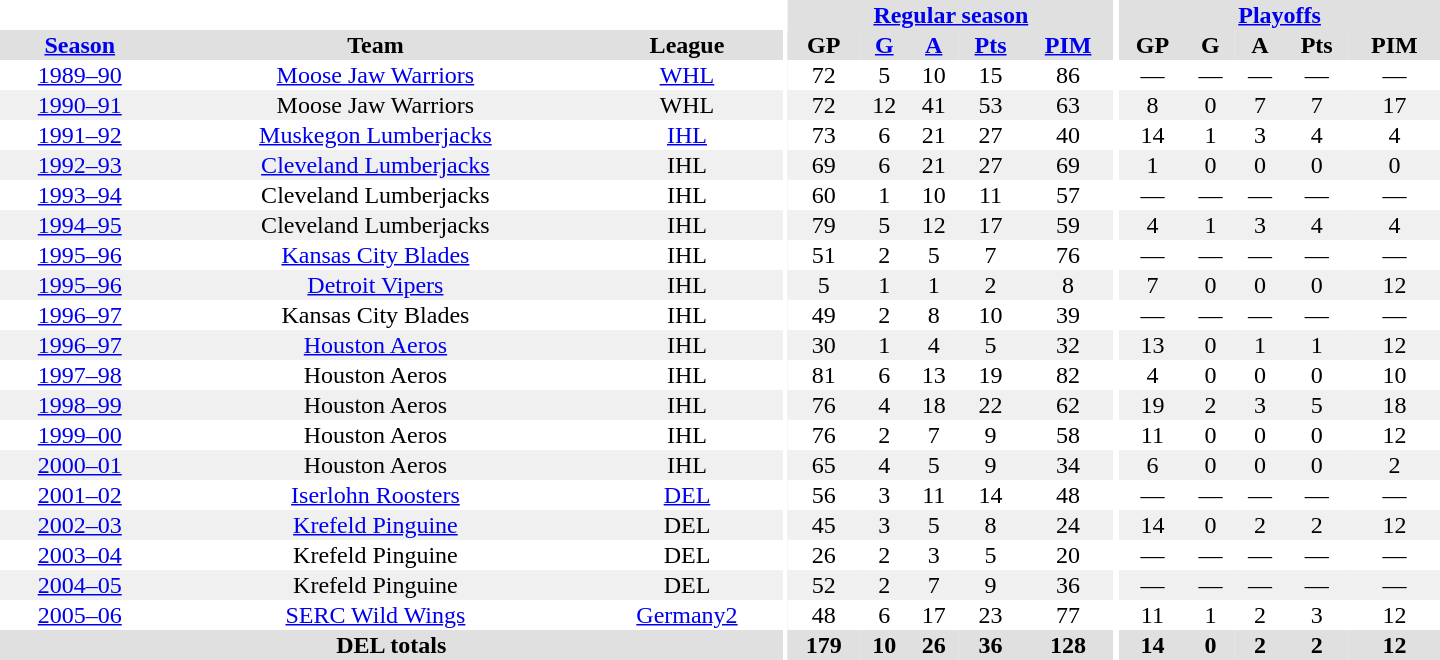<table border="0" cellpadding="1" cellspacing="0" style="text-align:center; width:60em">
<tr bgcolor="#e0e0e0">
<th colspan="3" bgcolor="#ffffff"></th>
<th rowspan="99" bgcolor="#ffffff"></th>
<th colspan="5"><a href='#'>Regular season</a></th>
<th rowspan="99" bgcolor="#ffffff"></th>
<th colspan="5"><a href='#'>Playoffs</a></th>
</tr>
<tr bgcolor="#e0e0e0">
<th><a href='#'>Season</a></th>
<th>Team</th>
<th>League</th>
<th>GP</th>
<th><a href='#'>G</a></th>
<th><a href='#'>A</a></th>
<th><a href='#'>Pts</a></th>
<th><a href='#'>PIM</a></th>
<th>GP</th>
<th>G</th>
<th>A</th>
<th>Pts</th>
<th>PIM</th>
</tr>
<tr>
<td><a href='#'>1989–90</a></td>
<td><a href='#'>Moose Jaw Warriors</a></td>
<td><a href='#'>WHL</a></td>
<td>72</td>
<td>5</td>
<td>10</td>
<td>15</td>
<td>86</td>
<td>—</td>
<td>—</td>
<td>—</td>
<td>—</td>
<td>—</td>
</tr>
<tr bgcolor="#f0f0f0">
<td><a href='#'>1990–91</a></td>
<td>Moose Jaw Warriors</td>
<td>WHL</td>
<td>72</td>
<td>12</td>
<td>41</td>
<td>53</td>
<td>63</td>
<td>8</td>
<td>0</td>
<td>7</td>
<td>7</td>
<td>17</td>
</tr>
<tr>
<td><a href='#'>1991–92</a></td>
<td><a href='#'>Muskegon Lumberjacks</a></td>
<td><a href='#'>IHL</a></td>
<td>73</td>
<td>6</td>
<td>21</td>
<td>27</td>
<td>40</td>
<td>14</td>
<td>1</td>
<td>3</td>
<td>4</td>
<td>4</td>
</tr>
<tr bgcolor="#f0f0f0">
<td><a href='#'>1992–93</a></td>
<td><a href='#'>Cleveland Lumberjacks</a></td>
<td>IHL</td>
<td>69</td>
<td>6</td>
<td>21</td>
<td>27</td>
<td>69</td>
<td>1</td>
<td>0</td>
<td>0</td>
<td>0</td>
<td>0</td>
</tr>
<tr>
<td><a href='#'>1993–94</a></td>
<td>Cleveland Lumberjacks</td>
<td>IHL</td>
<td>60</td>
<td>1</td>
<td>10</td>
<td>11</td>
<td>57</td>
<td>—</td>
<td>—</td>
<td>—</td>
<td>—</td>
<td>—</td>
</tr>
<tr bgcolor="#f0f0f0">
<td><a href='#'>1994–95</a></td>
<td>Cleveland Lumberjacks</td>
<td>IHL</td>
<td>79</td>
<td>5</td>
<td>12</td>
<td>17</td>
<td>59</td>
<td>4</td>
<td>1</td>
<td>3</td>
<td>4</td>
<td>4</td>
</tr>
<tr>
<td><a href='#'>1995–96</a></td>
<td><a href='#'>Kansas City Blades</a></td>
<td>IHL</td>
<td>51</td>
<td>2</td>
<td>5</td>
<td>7</td>
<td>76</td>
<td>—</td>
<td>—</td>
<td>—</td>
<td>—</td>
<td>—</td>
</tr>
<tr bgcolor="#f0f0f0">
<td><a href='#'>1995–96</a></td>
<td><a href='#'>Detroit Vipers</a></td>
<td>IHL</td>
<td>5</td>
<td>1</td>
<td>1</td>
<td>2</td>
<td>8</td>
<td>7</td>
<td>0</td>
<td>0</td>
<td>0</td>
<td>12</td>
</tr>
<tr>
<td><a href='#'>1996–97</a></td>
<td>Kansas City Blades</td>
<td>IHL</td>
<td>49</td>
<td>2</td>
<td>8</td>
<td>10</td>
<td>39</td>
<td>—</td>
<td>—</td>
<td>—</td>
<td>—</td>
<td>—</td>
</tr>
<tr bgcolor="#f0f0f0">
<td><a href='#'>1996–97</a></td>
<td><a href='#'>Houston Aeros</a></td>
<td>IHL</td>
<td>30</td>
<td>1</td>
<td>4</td>
<td>5</td>
<td>32</td>
<td>13</td>
<td>0</td>
<td>1</td>
<td>1</td>
<td>12</td>
</tr>
<tr>
<td><a href='#'>1997–98</a></td>
<td>Houston Aeros</td>
<td>IHL</td>
<td>81</td>
<td>6</td>
<td>13</td>
<td>19</td>
<td>82</td>
<td>4</td>
<td>0</td>
<td>0</td>
<td>0</td>
<td>10</td>
</tr>
<tr bgcolor="#f0f0f0">
<td><a href='#'>1998–99</a></td>
<td>Houston Aeros</td>
<td>IHL</td>
<td>76</td>
<td>4</td>
<td>18</td>
<td>22</td>
<td>62</td>
<td>19</td>
<td>2</td>
<td>3</td>
<td>5</td>
<td>18</td>
</tr>
<tr>
<td><a href='#'>1999–00</a></td>
<td>Houston Aeros</td>
<td>IHL</td>
<td>76</td>
<td>2</td>
<td>7</td>
<td>9</td>
<td>58</td>
<td>11</td>
<td>0</td>
<td>0</td>
<td>0</td>
<td>12</td>
</tr>
<tr bgcolor="#f0f0f0">
<td><a href='#'>2000–01</a></td>
<td>Houston Aeros</td>
<td>IHL</td>
<td>65</td>
<td>4</td>
<td>5</td>
<td>9</td>
<td>34</td>
<td>6</td>
<td>0</td>
<td>0</td>
<td>0</td>
<td>2</td>
</tr>
<tr>
<td><a href='#'>2001–02</a></td>
<td><a href='#'>Iserlohn Roosters</a></td>
<td><a href='#'>DEL</a></td>
<td>56</td>
<td>3</td>
<td>11</td>
<td>14</td>
<td>48</td>
<td>—</td>
<td>—</td>
<td>—</td>
<td>—</td>
<td>—</td>
</tr>
<tr bgcolor="#f0f0f0">
<td><a href='#'>2002–03</a></td>
<td><a href='#'>Krefeld Pinguine</a></td>
<td>DEL</td>
<td>45</td>
<td>3</td>
<td>5</td>
<td>8</td>
<td>24</td>
<td>14</td>
<td>0</td>
<td>2</td>
<td>2</td>
<td>12</td>
</tr>
<tr>
<td><a href='#'>2003–04</a></td>
<td>Krefeld Pinguine</td>
<td>DEL</td>
<td>26</td>
<td>2</td>
<td>3</td>
<td>5</td>
<td>20</td>
<td>—</td>
<td>—</td>
<td>—</td>
<td>—</td>
<td>—</td>
</tr>
<tr bgcolor="#f0f0f0">
<td><a href='#'>2004–05</a></td>
<td>Krefeld Pinguine</td>
<td>DEL</td>
<td>52</td>
<td>2</td>
<td>7</td>
<td>9</td>
<td>36</td>
<td>—</td>
<td>—</td>
<td>—</td>
<td>—</td>
<td>—</td>
</tr>
<tr>
<td><a href='#'>2005–06</a></td>
<td><a href='#'>SERC Wild Wings</a></td>
<td><a href='#'>Germany2</a></td>
<td>48</td>
<td>6</td>
<td>17</td>
<td>23</td>
<td>77</td>
<td>11</td>
<td>1</td>
<td>2</td>
<td>3</td>
<td>12</td>
</tr>
<tr>
</tr>
<tr ALIGN="center" bgcolor="#e0e0e0">
<th colspan="3">DEL totals</th>
<th ALIGN="center">179</th>
<th ALIGN="center">10</th>
<th ALIGN="center">26</th>
<th ALIGN="center">36</th>
<th ALIGN="center">128</th>
<th ALIGN="center">14</th>
<th ALIGN="center">0</th>
<th ALIGN="center">2</th>
<th ALIGN="center">2</th>
<th ALIGN="center">12</th>
</tr>
</table>
